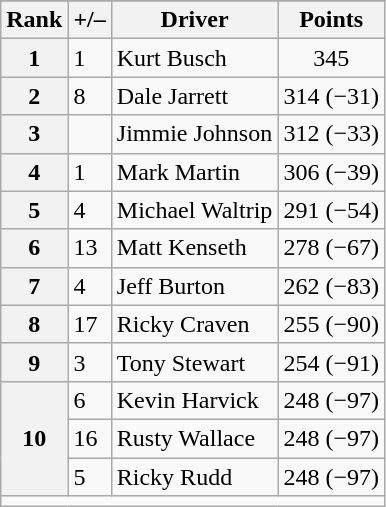<table class="wikitable">
<tr>
</tr>
<tr>
<th scope="col">Rank</th>
<th scope="col">+/–</th>
<th scope="col">Driver</th>
<th scope="col">Points</th>
</tr>
<tr>
<th scope="row">1</th>
<td align="left"> 1</td>
<td>Kurt Busch</td>
<td style="text-align:center;">345</td>
</tr>
<tr>
<th scope="row">2</th>
<td align="left"> 8</td>
<td>Dale Jarrett</td>
<td style="text-align:center;">314 (−31)</td>
</tr>
<tr>
<th scope="row">3</th>
<td align="left"></td>
<td>Jimmie Johnson</td>
<td style="text-align:center;">312 (−33)</td>
</tr>
<tr>
<th scope="row">4</th>
<td align="left"> 1</td>
<td>Mark Martin</td>
<td style="text-align:center;">306 (−39)</td>
</tr>
<tr>
<th scope="row">5</th>
<td align="left"> 4</td>
<td>Michael Waltrip</td>
<td style="text-align:center;">291 (−54)</td>
</tr>
<tr>
<th scope="row">6</th>
<td align="left"> 13</td>
<td>Matt Kenseth</td>
<td style="text-align:center;">278 (−67)</td>
</tr>
<tr>
<th scope="row">7</th>
<td align="left"> 4</td>
<td>Jeff Burton</td>
<td style="text-align:center;">262 (−83)</td>
</tr>
<tr>
<th scope="row">8</th>
<td align="left"> 17</td>
<td>Ricky Craven</td>
<td style="text-align:center;">255 (−90)</td>
</tr>
<tr>
<th scope="row">9</th>
<td align="left"> 3</td>
<td>Tony Stewart</td>
<td style="text-align:center;">254 (−91)</td>
</tr>
<tr>
<th scope="row"  rowspan=3>10</th>
<td align="left"> 6</td>
<td>Kevin Harvick</td>
<td style="text-align:center;">248 (−97)</td>
</tr>
<tr>
<td align="left"> 16</td>
<td>Rusty Wallace</td>
<td style="text-align:center;">248 (−97)</td>
</tr>
<tr>
<td align="left"> 5</td>
<td>Ricky Rudd</td>
<td style="text-align:center;">248 (−97)</td>
</tr>
<tr class="sortbottom">
<td colspan="9"></td>
</tr>
</table>
